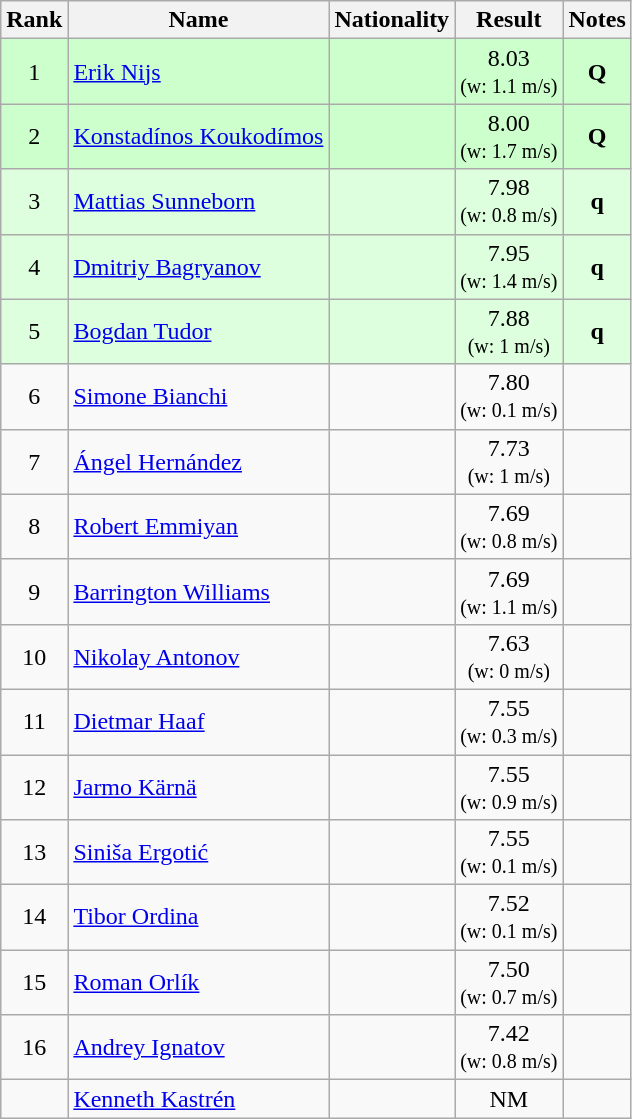<table class="wikitable sortable" style="text-align:center">
<tr>
<th>Rank</th>
<th>Name</th>
<th>Nationality</th>
<th>Result</th>
<th>Notes</th>
</tr>
<tr bgcolor=ccffcc>
<td>1</td>
<td align=left><a href='#'>Erik Nijs</a></td>
<td align=left></td>
<td>8.03<br><small>(w: 1.1 m/s)</small></td>
<td><strong>Q</strong></td>
</tr>
<tr bgcolor=ccffcc>
<td>2</td>
<td align=left><a href='#'>Konstadínos Koukodímos</a></td>
<td align=left></td>
<td>8.00<br><small>(w: 1.7 m/s)</small></td>
<td><strong>Q</strong></td>
</tr>
<tr bgcolor=ddffdd>
<td>3</td>
<td align=left><a href='#'>Mattias Sunneborn</a></td>
<td align=left></td>
<td>7.98<br><small>(w: 0.8 m/s)</small></td>
<td><strong>q</strong></td>
</tr>
<tr bgcolor=ddffdd>
<td>4</td>
<td align=left><a href='#'>Dmitriy Bagryanov</a></td>
<td align=left></td>
<td>7.95<br><small>(w: 1.4 m/s)</small></td>
<td><strong>q</strong></td>
</tr>
<tr bgcolor=ddffdd>
<td>5</td>
<td align=left><a href='#'>Bogdan Tudor</a></td>
<td align=left></td>
<td>7.88<br><small>(w: 1 m/s)</small></td>
<td><strong>q</strong></td>
</tr>
<tr>
<td>6</td>
<td align=left><a href='#'>Simone Bianchi</a></td>
<td align=left></td>
<td>7.80<br><small>(w: 0.1 m/s)</small></td>
<td></td>
</tr>
<tr>
<td>7</td>
<td align=left><a href='#'>Ángel Hernández</a></td>
<td align=left></td>
<td>7.73<br><small>(w: 1 m/s)</small></td>
<td></td>
</tr>
<tr>
<td>8</td>
<td align=left><a href='#'>Robert Emmiyan</a></td>
<td align=left></td>
<td>7.69<br><small>(w: 0.8 m/s)</small></td>
<td></td>
</tr>
<tr>
<td>9</td>
<td align=left><a href='#'>Barrington Williams</a></td>
<td align=left></td>
<td>7.69<br><small>(w: 1.1 m/s)</small></td>
<td></td>
</tr>
<tr>
<td>10</td>
<td align=left><a href='#'>Nikolay Antonov</a></td>
<td align=left></td>
<td>7.63<br><small>(w: 0 m/s)</small></td>
<td></td>
</tr>
<tr>
<td>11</td>
<td align=left><a href='#'>Dietmar Haaf</a></td>
<td align=left></td>
<td>7.55<br><small>(w: 0.3 m/s)</small></td>
<td></td>
</tr>
<tr>
<td>12</td>
<td align=left><a href='#'>Jarmo Kärnä</a></td>
<td align=left></td>
<td>7.55<br><small>(w: 0.9 m/s)</small></td>
<td></td>
</tr>
<tr>
<td>13</td>
<td align=left><a href='#'>Siniša Ergotić</a></td>
<td align=left></td>
<td>7.55<br><small>(w: 0.1 m/s)</small></td>
<td></td>
</tr>
<tr>
<td>14</td>
<td align=left><a href='#'>Tibor Ordina</a></td>
<td align=left></td>
<td>7.52<br><small>(w: 0.1 m/s)</small></td>
<td></td>
</tr>
<tr>
<td>15</td>
<td align=left><a href='#'>Roman Orlík</a></td>
<td align=left></td>
<td>7.50<br><small>(w: 0.7 m/s)</small></td>
<td></td>
</tr>
<tr>
<td>16</td>
<td align=left><a href='#'>Andrey Ignatov</a></td>
<td align=left></td>
<td>7.42<br><small>(w: 0.8 m/s)</small></td>
<td></td>
</tr>
<tr>
<td></td>
<td align=left><a href='#'>Kenneth Kastrén</a></td>
<td align=left></td>
<td>NM</td>
<td></td>
</tr>
</table>
